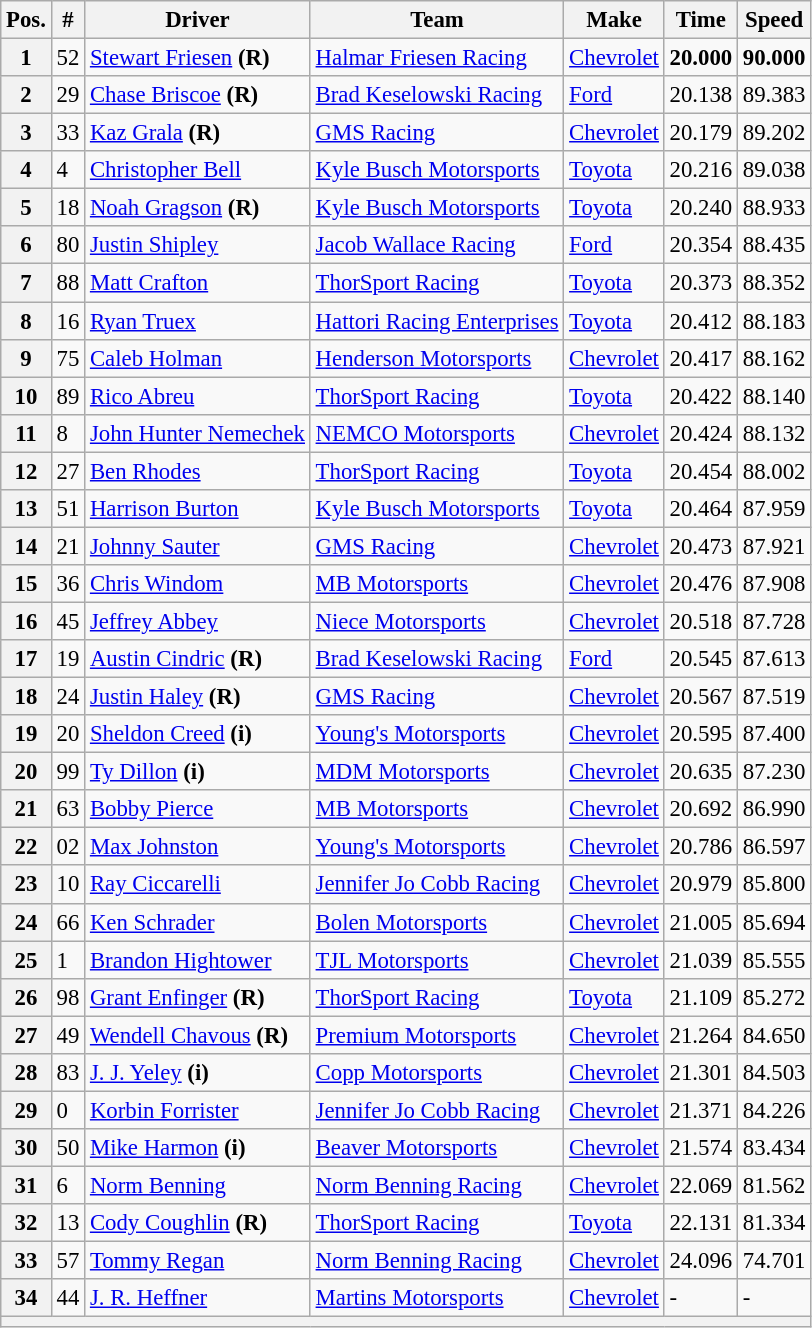<table class="wikitable" style="font-size:95%">
<tr>
<th>Pos.</th>
<th>#</th>
<th>Driver</th>
<th>Team</th>
<th>Make</th>
<th>Time</th>
<th>Speed</th>
</tr>
<tr>
<th>1</th>
<td>52</td>
<td><a href='#'>Stewart Friesen</a> <strong>(R)</strong></td>
<td><a href='#'>Halmar Friesen Racing</a></td>
<td><a href='#'>Chevrolet</a></td>
<td><strong>20.000</strong></td>
<td><strong>90.000</strong></td>
</tr>
<tr>
<th>2</th>
<td>29</td>
<td><a href='#'>Chase Briscoe</a> <strong>(R)</strong></td>
<td><a href='#'>Brad Keselowski Racing</a></td>
<td><a href='#'>Ford</a></td>
<td>20.138</td>
<td>89.383</td>
</tr>
<tr>
<th>3</th>
<td>33</td>
<td><a href='#'>Kaz Grala</a> <strong>(R)</strong></td>
<td><a href='#'>GMS Racing</a></td>
<td><a href='#'>Chevrolet</a></td>
<td>20.179</td>
<td>89.202</td>
</tr>
<tr>
<th>4</th>
<td>4</td>
<td><a href='#'>Christopher Bell</a></td>
<td><a href='#'>Kyle Busch Motorsports</a></td>
<td><a href='#'>Toyota</a></td>
<td>20.216</td>
<td>89.038</td>
</tr>
<tr>
<th>5</th>
<td>18</td>
<td><a href='#'>Noah Gragson</a> <strong>(R)</strong></td>
<td><a href='#'>Kyle Busch Motorsports</a></td>
<td><a href='#'>Toyota</a></td>
<td>20.240</td>
<td>88.933</td>
</tr>
<tr>
<th>6</th>
<td>80</td>
<td><a href='#'>Justin Shipley</a></td>
<td><a href='#'>Jacob Wallace Racing</a></td>
<td><a href='#'>Ford</a></td>
<td>20.354</td>
<td>88.435</td>
</tr>
<tr>
<th>7</th>
<td>88</td>
<td><a href='#'>Matt Crafton</a></td>
<td><a href='#'>ThorSport Racing</a></td>
<td><a href='#'>Toyota</a></td>
<td>20.373</td>
<td>88.352</td>
</tr>
<tr>
<th>8</th>
<td>16</td>
<td><a href='#'>Ryan Truex</a></td>
<td><a href='#'>Hattori Racing Enterprises</a></td>
<td><a href='#'>Toyota</a></td>
<td>20.412</td>
<td>88.183</td>
</tr>
<tr>
<th>9</th>
<td>75</td>
<td><a href='#'>Caleb Holman</a></td>
<td><a href='#'>Henderson Motorsports</a></td>
<td><a href='#'>Chevrolet</a></td>
<td>20.417</td>
<td>88.162</td>
</tr>
<tr>
<th>10</th>
<td>89</td>
<td><a href='#'>Rico Abreu</a></td>
<td><a href='#'>ThorSport Racing</a></td>
<td><a href='#'>Toyota</a></td>
<td>20.422</td>
<td>88.140</td>
</tr>
<tr>
<th>11</th>
<td>8</td>
<td><a href='#'>John Hunter Nemechek</a></td>
<td><a href='#'>NEMCO Motorsports</a></td>
<td><a href='#'>Chevrolet</a></td>
<td>20.424</td>
<td>88.132</td>
</tr>
<tr>
<th>12</th>
<td>27</td>
<td><a href='#'>Ben Rhodes</a></td>
<td><a href='#'>ThorSport Racing</a></td>
<td><a href='#'>Toyota</a></td>
<td>20.454</td>
<td>88.002</td>
</tr>
<tr>
<th>13</th>
<td>51</td>
<td><a href='#'>Harrison Burton</a></td>
<td><a href='#'>Kyle Busch Motorsports</a></td>
<td><a href='#'>Toyota</a></td>
<td>20.464</td>
<td>87.959</td>
</tr>
<tr>
<th>14</th>
<td>21</td>
<td><a href='#'>Johnny Sauter</a></td>
<td><a href='#'>GMS Racing</a></td>
<td><a href='#'>Chevrolet</a></td>
<td>20.473</td>
<td>87.921</td>
</tr>
<tr>
<th>15</th>
<td>36</td>
<td><a href='#'>Chris Windom</a></td>
<td><a href='#'>MB Motorsports</a></td>
<td><a href='#'>Chevrolet</a></td>
<td>20.476</td>
<td>87.908</td>
</tr>
<tr>
<th>16</th>
<td>45</td>
<td><a href='#'>Jeffrey Abbey</a></td>
<td><a href='#'>Niece Motorsports</a></td>
<td><a href='#'>Chevrolet</a></td>
<td>20.518</td>
<td>87.728</td>
</tr>
<tr>
<th>17</th>
<td>19</td>
<td><a href='#'>Austin Cindric</a> <strong>(R)</strong></td>
<td><a href='#'>Brad Keselowski Racing</a></td>
<td><a href='#'>Ford</a></td>
<td>20.545</td>
<td>87.613</td>
</tr>
<tr>
<th>18</th>
<td>24</td>
<td><a href='#'>Justin Haley</a> <strong>(R)</strong></td>
<td><a href='#'>GMS Racing</a></td>
<td><a href='#'>Chevrolet</a></td>
<td>20.567</td>
<td>87.519</td>
</tr>
<tr>
<th>19</th>
<td>20</td>
<td><a href='#'>Sheldon Creed</a> <strong>(i)</strong></td>
<td><a href='#'>Young's Motorsports</a></td>
<td><a href='#'>Chevrolet</a></td>
<td>20.595</td>
<td>87.400</td>
</tr>
<tr>
<th>20</th>
<td>99</td>
<td><a href='#'>Ty Dillon</a> <strong>(i)</strong></td>
<td><a href='#'>MDM Motorsports</a></td>
<td><a href='#'>Chevrolet</a></td>
<td>20.635</td>
<td>87.230</td>
</tr>
<tr>
<th>21</th>
<td>63</td>
<td><a href='#'>Bobby Pierce</a></td>
<td><a href='#'>MB Motorsports</a></td>
<td><a href='#'>Chevrolet</a></td>
<td>20.692</td>
<td>86.990</td>
</tr>
<tr>
<th>22</th>
<td>02</td>
<td><a href='#'>Max Johnston</a></td>
<td><a href='#'>Young's Motorsports</a></td>
<td><a href='#'>Chevrolet</a></td>
<td>20.786</td>
<td>86.597</td>
</tr>
<tr>
<th>23</th>
<td>10</td>
<td><a href='#'>Ray Ciccarelli</a></td>
<td><a href='#'>Jennifer Jo Cobb Racing</a></td>
<td><a href='#'>Chevrolet</a></td>
<td>20.979</td>
<td>85.800</td>
</tr>
<tr>
<th>24</th>
<td>66</td>
<td><a href='#'>Ken Schrader</a></td>
<td><a href='#'>Bolen Motorsports</a></td>
<td><a href='#'>Chevrolet</a></td>
<td>21.005</td>
<td>85.694</td>
</tr>
<tr>
<th>25</th>
<td>1</td>
<td><a href='#'>Brandon Hightower</a></td>
<td><a href='#'>TJL Motorsports</a></td>
<td><a href='#'>Chevrolet</a></td>
<td>21.039</td>
<td>85.555</td>
</tr>
<tr>
<th>26</th>
<td>98</td>
<td><a href='#'>Grant Enfinger</a> <strong>(R)</strong></td>
<td><a href='#'>ThorSport Racing</a></td>
<td><a href='#'>Toyota</a></td>
<td>21.109</td>
<td>85.272</td>
</tr>
<tr>
<th>27</th>
<td>49</td>
<td><a href='#'>Wendell Chavous</a> <strong>(R)</strong></td>
<td><a href='#'>Premium Motorsports</a></td>
<td><a href='#'>Chevrolet</a></td>
<td>21.264</td>
<td>84.650</td>
</tr>
<tr>
<th>28</th>
<td>83</td>
<td><a href='#'>J. J. Yeley</a> <strong>(i)</strong></td>
<td><a href='#'>Copp Motorsports</a></td>
<td><a href='#'>Chevrolet</a></td>
<td>21.301</td>
<td>84.503</td>
</tr>
<tr>
<th>29</th>
<td>0</td>
<td><a href='#'>Korbin Forrister</a></td>
<td><a href='#'>Jennifer Jo Cobb Racing</a></td>
<td><a href='#'>Chevrolet</a></td>
<td>21.371</td>
<td>84.226</td>
</tr>
<tr>
<th>30</th>
<td>50</td>
<td><a href='#'>Mike Harmon</a> <strong>(i)</strong></td>
<td><a href='#'>Beaver Motorsports</a></td>
<td><a href='#'>Chevrolet</a></td>
<td>21.574</td>
<td>83.434</td>
</tr>
<tr>
<th>31</th>
<td>6</td>
<td><a href='#'>Norm Benning</a></td>
<td><a href='#'>Norm Benning Racing</a></td>
<td><a href='#'>Chevrolet</a></td>
<td>22.069</td>
<td>81.562</td>
</tr>
<tr>
<th>32</th>
<td>13</td>
<td><a href='#'>Cody Coughlin</a> <strong>(R)</strong></td>
<td><a href='#'>ThorSport Racing</a></td>
<td><a href='#'>Toyota</a></td>
<td>22.131</td>
<td>81.334</td>
</tr>
<tr>
<th>33</th>
<td>57</td>
<td><a href='#'>Tommy Regan</a></td>
<td><a href='#'>Norm Benning Racing</a></td>
<td><a href='#'>Chevrolet</a></td>
<td>24.096</td>
<td>74.701</td>
</tr>
<tr>
<th>34</th>
<td>44</td>
<td><a href='#'>J. R. Heffner</a></td>
<td><a href='#'>Martins Motorsports</a></td>
<td><a href='#'>Chevrolet</a></td>
<td>-</td>
<td>-</td>
</tr>
<tr>
<th colspan="7"></th>
</tr>
</table>
